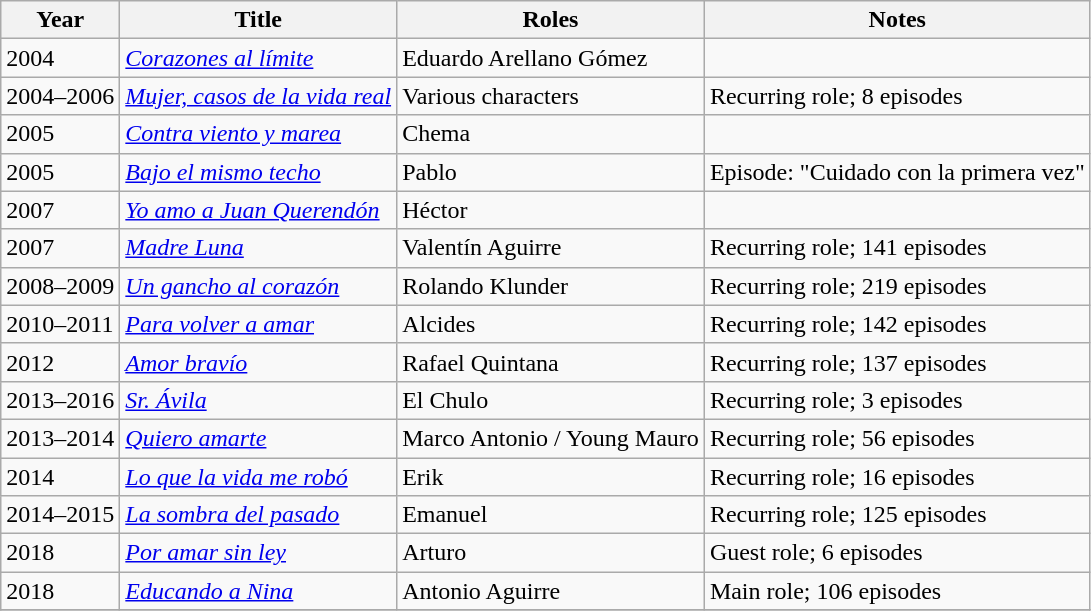<table class="wikitable sortable">
<tr>
<th>Year</th>
<th>Title</th>
<th>Roles</th>
<th>Notes</th>
</tr>
<tr>
<td>2004</td>
<td><em><a href='#'>Corazones al límite</a></em></td>
<td>Eduardo Arellano Gómez</td>
<td></td>
</tr>
<tr>
<td>2004–2006</td>
<td><em><a href='#'>Mujer, casos de la vida real</a></em></td>
<td>Various characters</td>
<td>Recurring role; 8 episodes</td>
</tr>
<tr>
<td>2005</td>
<td><em><a href='#'>Contra viento y marea</a></em></td>
<td>Chema</td>
<td></td>
</tr>
<tr>
<td>2005</td>
<td><em><a href='#'>Bajo el mismo techo</a></em></td>
<td>Pablo</td>
<td>Episode: "Cuidado con la primera vez"</td>
</tr>
<tr>
<td>2007</td>
<td><em><a href='#'>Yo amo a Juan Querendón</a></em></td>
<td>Héctor</td>
<td></td>
</tr>
<tr>
<td>2007</td>
<td><em><a href='#'>Madre Luna</a></em></td>
<td>Valentín Aguirre</td>
<td>Recurring role; 141 episodes</td>
</tr>
<tr>
<td>2008–2009</td>
<td><em><a href='#'>Un gancho al corazón</a></em></td>
<td>Rolando Klunder</td>
<td>Recurring role; 219 episodes</td>
</tr>
<tr>
<td>2010–2011</td>
<td><em><a href='#'>Para volver a amar</a></em></td>
<td>Alcides</td>
<td>Recurring role; 142 episodes</td>
</tr>
<tr>
<td>2012</td>
<td><em><a href='#'>Amor bravío</a></em></td>
<td>Rafael Quintana</td>
<td>Recurring role; 137 episodes</td>
</tr>
<tr>
<td>2013–2016</td>
<td><em><a href='#'>Sr. Ávila</a></em></td>
<td>El Chulo</td>
<td>Recurring role; 3 episodes</td>
</tr>
<tr>
<td>2013–2014</td>
<td><em><a href='#'>Quiero amarte</a></em></td>
<td>Marco Antonio / Young Mauro</td>
<td>Recurring role; 56 episodes</td>
</tr>
<tr>
<td>2014</td>
<td><em><a href='#'>Lo que la vida me robó</a></em></td>
<td>Erik</td>
<td>Recurring role; 16 episodes</td>
</tr>
<tr>
<td>2014–2015</td>
<td><em><a href='#'>La sombra del pasado</a></em></td>
<td>Emanuel</td>
<td>Recurring role; 125 episodes</td>
</tr>
<tr>
<td>2018</td>
<td><em><a href='#'>Por amar sin ley</a></em></td>
<td>Arturo</td>
<td>Guest role; 6 episodes</td>
</tr>
<tr>
<td>2018</td>
<td><em><a href='#'>Educando a Nina</a></em></td>
<td>Antonio Aguirre</td>
<td>Main role; 106 episodes</td>
</tr>
<tr>
</tr>
</table>
